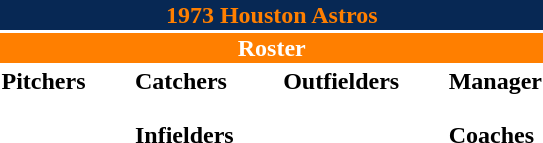<table class="toccolours" style="text-align: left;">
<tr>
<th colspan="10" style="background-color: #072854; color: #FF7F00; text-align: center;">1973 Houston Astros</th>
</tr>
<tr>
<td colspan="10" style="background-color: #FF7F00; color: white; text-align: center;"><strong>Roster</strong></td>
</tr>
<tr>
<td valign="top"><strong>Pitchers</strong><br>













</td>
<td width="25px"></td>
<td valign="top"><strong>Catchers</strong><br>


<br><strong>Infielders</strong>










</td>
<td width="25px"></td>
<td valign="top"><strong>Outfielders</strong><br>







</td>
<td width="25px"></td>
<td valign="top"><strong>Manager</strong><br><br><strong>Coaches</strong>



</td>
</tr>
</table>
